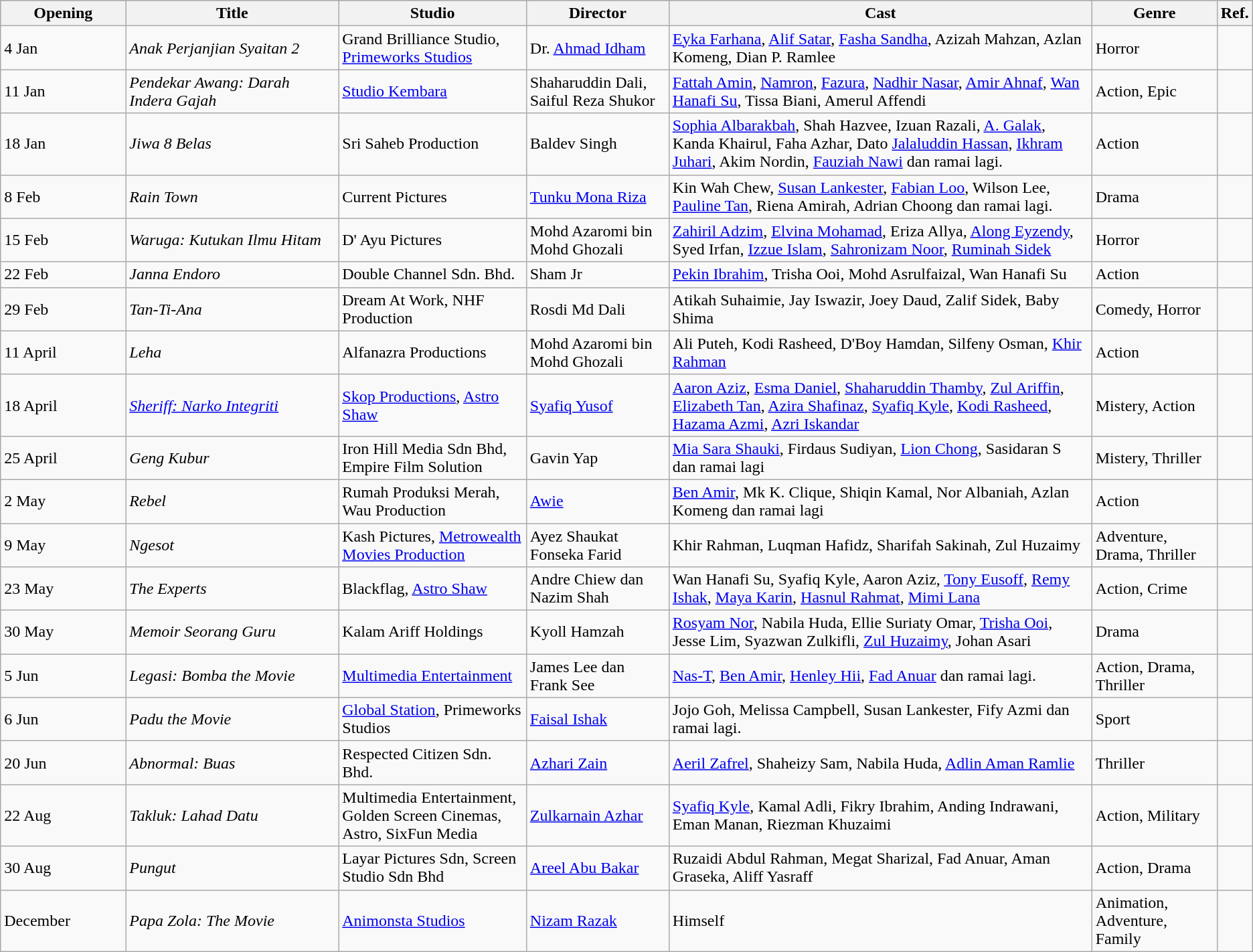<table class="wikitable">
<tr style="background:#b0e0e6; text-align:center;">
<th style="width:10%;">Opening</th>
<th style="width:17%;">Title</th>
<th style="width:15%;">Studio</th>
<th>Director</th>
<th>Cast</th>
<th style="width:10%;">Genre</th>
<th>Ref.</th>
</tr>
<tr>
<td>4 Jan</td>
<td><em>Anak Perjanjian Syaitan 2</em></td>
<td>Grand Brilliance Studio, <a href='#'>Primeworks Studios</a></td>
<td>Dr. <a href='#'>Ahmad Idham</a></td>
<td><a href='#'>Eyka Farhana</a>, <a href='#'>Alif Satar</a>, <a href='#'>Fasha Sandha</a>, Azizah Mahzan, Azlan Komeng, Dian P. Ramlee</td>
<td>Horror</td>
<td></td>
</tr>
<tr>
<td>11 Jan</td>
<td><em>Pendekar Awang: Darah Indera Gajah</em></td>
<td><a href='#'>Studio Kembara</a></td>
<td>Shaharuddin Dali, Saiful Reza Shukor</td>
<td><a href='#'>Fattah Amin</a>, <a href='#'>Namron</a>, <a href='#'>Fazura</a>, <a href='#'>Nadhir Nasar</a>, <a href='#'>Amir Ahnaf</a>, <a href='#'>Wan Hanafi Su</a>, Tissa Biani, Amerul Affendi</td>
<td>Action, Epic</td>
<td></td>
</tr>
<tr>
<td>18 Jan</td>
<td><em>Jiwa 8 Belas</em></td>
<td>Sri Saheb Production</td>
<td>Baldev Singh</td>
<td><a href='#'>Sophia Albarakbah</a>, Shah Hazvee, Izuan Razali, <a href='#'>A. Galak</a>, Kanda Khairul, Faha Azhar, Dato <a href='#'>Jalaluddin Hassan</a>, <a href='#'>Ikhram Juhari</a>, Akim Nordin, <a href='#'>Fauziah Nawi</a> dan ramai lagi.</td>
<td>Action</td>
<td></td>
</tr>
<tr>
<td>8 Feb</td>
<td><em>Rain Town</em></td>
<td>Current Pictures</td>
<td><a href='#'>Tunku Mona Riza</a></td>
<td>Kin Wah Chew, <a href='#'>Susan Lankester</a>, <a href='#'>Fabian Loo</a>, Wilson Lee, <a href='#'>Pauline Tan</a>, Riena Amirah, Adrian Choong dan ramai lagi.</td>
<td>Drama</td>
<td></td>
</tr>
<tr>
<td>15 Feb</td>
<td><em>Waruga: Kutukan Ilmu Hitam</em></td>
<td>D' Ayu Pictures</td>
<td>Mohd Azaromi bin Mohd Ghozali</td>
<td><a href='#'>Zahiril Adzim</a>, <a href='#'>Elvina Mohamad</a>, Eriza Allya, <a href='#'>Along Eyzendy</a>, Syed Irfan, <a href='#'>Izzue Islam</a>, <a href='#'>Sahronizam Noor</a>, <a href='#'>Ruminah Sidek</a></td>
<td>Horror</td>
<td></td>
</tr>
<tr>
<td>22 Feb</td>
<td><em>Janna Endoro</em></td>
<td>Double Channel Sdn. Bhd.</td>
<td>Sham Jr</td>
<td><a href='#'>Pekin Ibrahim</a>, Trisha Ooi, Mohd Asrulfaizal, Wan Hanafi Su</td>
<td>Action</td>
<td></td>
</tr>
<tr>
<td>29 Feb</td>
<td><em>Tan-Ti-Ana</em></td>
<td>Dream At Work, NHF Production</td>
<td>Rosdi Md Dali</td>
<td>Atikah Suhaimie, Jay Iswazir, Joey Daud, Zalif Sidek, Baby Shima</td>
<td>Comedy, Horror</td>
<td></td>
</tr>
<tr>
<td>11 April</td>
<td><em>Leha</em></td>
<td>Alfanazra Productions</td>
<td>Mohd Azaromi bin Mohd Ghozali</td>
<td>Ali Puteh, Kodi Rasheed, D'Boy Hamdan, Silfeny Osman, <a href='#'>Khir Rahman</a></td>
<td>Action</td>
<td></td>
</tr>
<tr>
<td>18 April</td>
<td><em><a href='#'>Sheriff: Narko Integriti</a></em></td>
<td><a href='#'>Skop Productions</a>, <a href='#'>Astro Shaw</a></td>
<td><a href='#'>Syafiq Yusof</a></td>
<td><a href='#'>Aaron Aziz</a>, <a href='#'>Esma Daniel</a>, <a href='#'>Shaharuddin Thamby</a>, <a href='#'>Zul Ariffin</a>, <a href='#'>Elizabeth Tan</a>, <a href='#'>Azira Shafinaz</a>, <a href='#'>Syafiq Kyle</a>, <a href='#'>Kodi Rasheed</a>, <a href='#'>Hazama Azmi</a>, <a href='#'>Azri Iskandar</a></td>
<td>Mistery, Action</td>
<td></td>
</tr>
<tr>
<td>25 April</td>
<td><em>Geng Kubur</em></td>
<td>Iron Hill Media Sdn Bhd, Empire Film Solution</td>
<td>Gavin Yap</td>
<td><a href='#'>Mia Sara Shauki</a>, Firdaus Sudiyan, <a href='#'>Lion Chong</a>, Sasidaran S dan ramai lagi</td>
<td>Mistery, Thriller</td>
<td></td>
</tr>
<tr>
<td>2 May</td>
<td><em>Rebel</em></td>
<td>Rumah Produksi Merah, Wau Production</td>
<td><a href='#'>Awie</a></td>
<td><a href='#'>Ben Amir</a>, Mk K. Clique, Shiqin Kamal, Nor Albaniah, Azlan Komeng dan ramai lagi</td>
<td>Action</td>
<td></td>
</tr>
<tr>
<td>9 May</td>
<td><em>Ngesot</em></td>
<td>Kash Pictures, <a href='#'>Metrowealth Movies Production</a></td>
<td>Ayez Shaukat Fonseka Farid</td>
<td>Khir Rahman, Luqman Hafidz, Sharifah Sakinah, Zul Huzaimy</td>
<td>Adventure, Drama, Thriller</td>
<td></td>
</tr>
<tr>
<td>23 May</td>
<td><em>The Experts</em></td>
<td>Blackflag, <a href='#'>Astro Shaw</a></td>
<td>Andre Chiew dan Nazim Shah</td>
<td>Wan Hanafi Su, Syafiq Kyle, Aaron Aziz, <a href='#'>Tony Eusoff</a>, <a href='#'>Remy Ishak</a>, <a href='#'>Maya Karin</a>, <a href='#'>Hasnul Rahmat</a>, <a href='#'>Mimi Lana</a></td>
<td>Action, Crime</td>
<td></td>
</tr>
<tr>
<td>30 May</td>
<td><em>Memoir Seorang Guru</em></td>
<td>Kalam Ariff Holdings</td>
<td>Kyoll Hamzah</td>
<td><a href='#'>Rosyam Nor</a>, Nabila Huda, Ellie Suriaty Omar, <a href='#'>Trisha Ooi</a>, Jesse Lim, Syazwan Zulkifli, <a href='#'>Zul Huzaimy</a>, Johan Asari</td>
<td>Drama</td>
<td></td>
</tr>
<tr>
<td>5 Jun</td>
<td><em>Legasi: Bomba the Movie</em></td>
<td><a href='#'>Multimedia Entertainment</a></td>
<td>James Lee dan Frank See</td>
<td><a href='#'>Nas-T</a>, <a href='#'>Ben Amir</a>, <a href='#'>Henley Hii</a>, <a href='#'>Fad Anuar</a> dan ramai lagi.</td>
<td>Action, Drama, Thriller</td>
<td></td>
</tr>
<tr>
<td>6 Jun</td>
<td><em>Padu the Movie</em></td>
<td><a href='#'>Global Station</a>, Primeworks Studios</td>
<td><a href='#'>Faisal Ishak</a></td>
<td>Jojo Goh, Melissa Campbell, Susan Lankester, Fify Azmi dan ramai lagi.</td>
<td>Sport</td>
<td></td>
</tr>
<tr>
<td>20 Jun</td>
<td><em>Abnormal: Buas</em></td>
<td>Respected Citizen Sdn. Bhd.</td>
<td><a href='#'>Azhari Zain</a></td>
<td><a href='#'>Aeril Zafrel</a>, Shaheizy Sam, Nabila Huda, <a href='#'>Adlin Aman Ramlie</a></td>
<td>Thriller</td>
<td></td>
</tr>
<tr>
<td>22 Aug</td>
<td><em>Takluk: Lahad Datu</em></td>
<td>Multimedia Entertainment, Golden Screen Cinemas, Astro, SixFun Media</td>
<td><a href='#'>Zulkarnain Azhar</a></td>
<td><a href='#'>Syafiq Kyle</a>, Kamal Adli, Fikry Ibrahim, Anding Indrawani, Eman Manan, Riezman Khuzaimi</td>
<td>Action, Military</td>
<td></td>
</tr>
<tr>
<td>30 Aug</td>
<td><em>Pungut</em></td>
<td>Layar Pictures Sdn, Screen Studio Sdn Bhd</td>
<td><a href='#'>Areel Abu Bakar</a></td>
<td>Ruzaidi Abdul Rahman, Megat Sharizal, Fad Anuar, Aman Graseka, Aliff Yasraff</td>
<td>Action, Drama</td>
<td></td>
</tr>
<tr>
<td>December</td>
<td><em>Papa Zola: The Movie</em></td>
<td><a href='#'>Animonsta Studios</a></td>
<td><a href='#'>Nizam Razak</a></td>
<td>Himself</td>
<td>Animation, Adventure, Family</td>
<td></td>
</tr>
</table>
